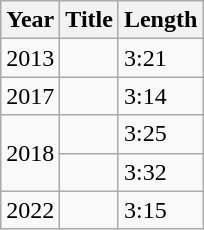<table class="wikitable">
<tr>
<th>Year</th>
<th>Title</th>
<th>Length</th>
</tr>
<tr>
<td>2013</td>
<td><em></em></td>
<td>3:21</td>
</tr>
<tr>
<td>2017</td>
<td><em></em></td>
<td>3:14</td>
</tr>
<tr>
<td rowspan="2">2018</td>
<td><em></em></td>
<td>3:25</td>
</tr>
<tr>
<td><em></em></td>
<td>3:32</td>
</tr>
<tr>
<td>2022</td>
<td><em></em></td>
<td>3:15</td>
</tr>
</table>
